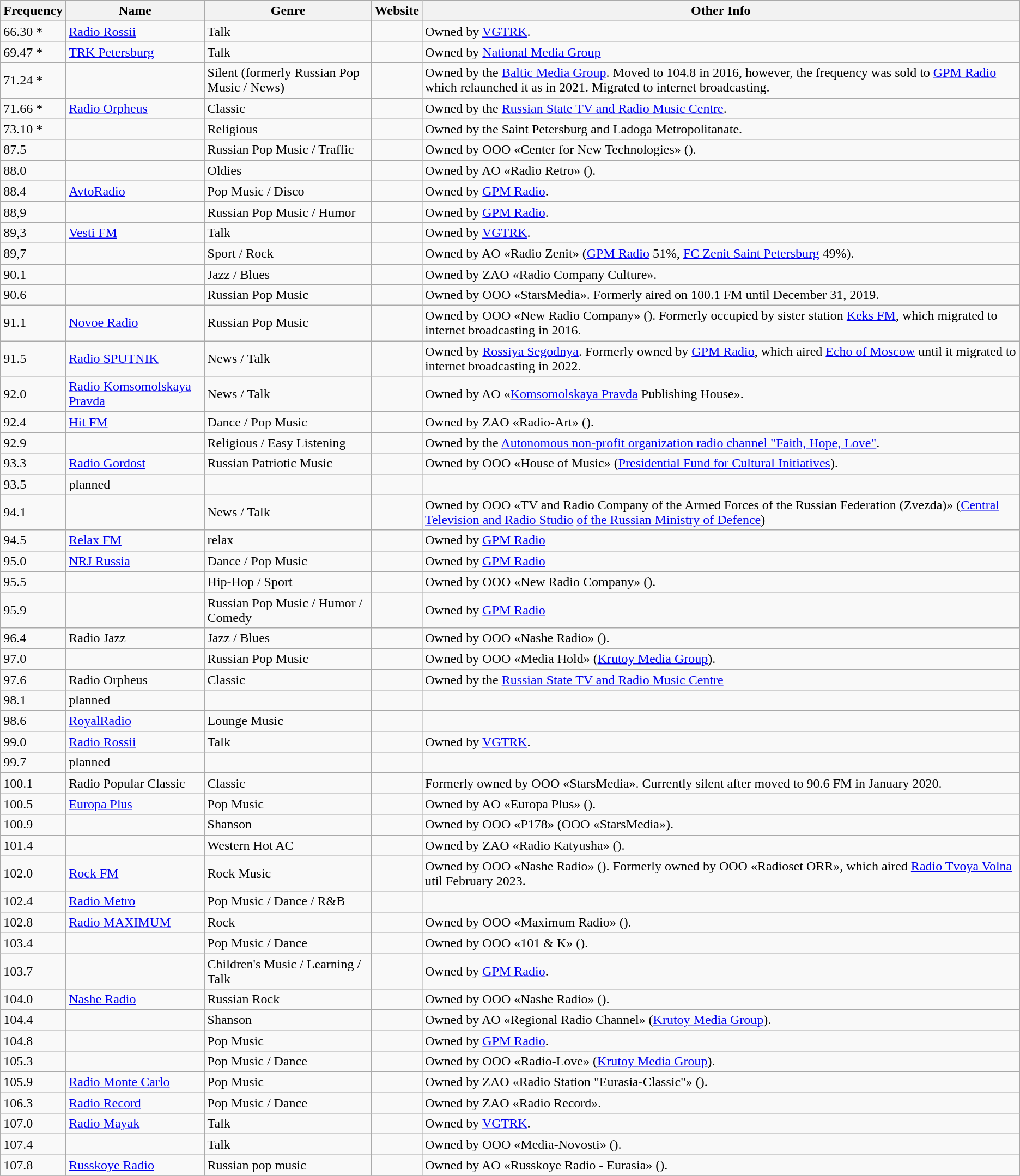<table class="wikitable sortable">
<tr ---->
<th>Frequency<br></th>
<th>Name</th>
<th>Genre</th>
<th>Website</th>
<th>Other Info</th>
</tr>
<tr ---->
<td>66.30 *</td>
<td><a href='#'>Radio Rossii</a></td>
<td>Talk</td>
<td> </td>
<td>Owned by <a href='#'>VGTRK</a>.</td>
</tr>
<tr ---->
<td>69.47 *</td>
<td><a href='#'>TRK Petersburg</a></td>
<td>Talk</td>
<td></td>
<td>Owned by <a href='#'>National Media Group</a></td>
</tr>
<tr ---->
<td>71.24 *</td>
<td></td>
<td>Silent (formerly Russian Pop Music / News)</td>
<td></td>
<td>Owned by the <a href='#'>Baltic Media Group</a>. Moved to 104.8 in 2016, however, the frequency was sold to <a href='#'>GPM Radio</a> which relaunched it as  in 2021. Migrated to internet broadcasting.</td>
</tr>
<tr ---->
<td>71.66 *</td>
<td><a href='#'>Radio Orpheus</a></td>
<td>Classic</td>
<td></td>
<td>Owned by the <a href='#'>Russian State TV and Radio Music Centre</a>.</td>
</tr>
<tr ---->
<td>73.10 *</td>
<td></td>
<td>Religious</td>
<td></td>
<td>Owned by the Saint Petersburg and Ladoga Metropolitanate.</td>
</tr>
<tr ---->
<td>87.5</td>
<td></td>
<td>Russian Pop Music / Traffic</td>
<td></td>
<td>Owned by OOO «Center for New Technologies» ().</td>
</tr>
<tr ---->
<td>88.0</td>
<td></td>
<td>Oldies</td>
<td></td>
<td>Owned by AO «Radio Retro» ().</td>
</tr>
<tr ---->
<td>88.4</td>
<td><a href='#'>AvtoRadio</a></td>
<td>Pop Music / Disco</td>
<td></td>
<td>Owned by <a href='#'>GPM Radio</a>.</td>
</tr>
<tr ---->
<td>88,9</td>
<td></td>
<td>Russian Pop Music / Humor</td>
<td></td>
<td>Owned by <a href='#'>GPM Radio</a>.</td>
</tr>
<tr ---->
<td>89,3</td>
<td><a href='#'>Vesti FM</a></td>
<td>Talk</td>
<td> </td>
<td>Owned by <a href='#'>VGTRK</a>.</td>
</tr>
<tr ---->
<td>89,7</td>
<td></td>
<td>Sport / Rock</td>
<td></td>
<td>Owned by AO «Radio Zenit» (<a href='#'>GPM Radio</a> 51%, <a href='#'>FC Zenit Saint Petersburg</a> 49%).</td>
</tr>
<tr ---->
<td>90.1</td>
<td></td>
<td>Jazz / Blues</td>
<td></td>
<td>Owned by ZAO «Radio Company Culture».</td>
</tr>
<tr ---->
<td>90.6</td>
<td></td>
<td>Russian Pop Music</td>
<td></td>
<td>Owned by OOO «StarsMedia». Formerly aired on 100.1 FM until December 31, 2019.</td>
</tr>
<tr ---->
<td>91.1</td>
<td><a href='#'>Novoe Radio</a></td>
<td>Russian Pop Music</td>
<td></td>
<td>Owned by OOO «New Radio Company» (). Formerly occupied by sister station <a href='#'>Keks FM</a>, which migrated to internet broadcasting in 2016.</td>
</tr>
<tr ---->
<td>91.5</td>
<td><a href='#'>Radio SPUTNIK</a></td>
<td>News / Talk</td>
<td></td>
<td>Owned by <a href='#'>Rossiya Segodnya</a>. Formerly owned by <a href='#'>GPM Radio</a>, which aired <a href='#'>Echo of Moscow</a> until it migrated to internet broadcasting in 2022.</td>
</tr>
<tr ---->
<td>92.0</td>
<td><a href='#'>Radio Komsomolskaya Pravda</a></td>
<td>News / Talk</td>
<td></td>
<td>Owned by AO «<a href='#'>Komsomolskaya Pravda</a> Publishing House».</td>
</tr>
<tr ---->
<td>92.4</td>
<td><a href='#'>Hit FM</a></td>
<td>Dance / Pop Music</td>
<td></td>
<td>Owned by ZAO «Radio-Art» ().</td>
</tr>
<tr ---->
<td>92.9</td>
<td></td>
<td>Religious / Easy Listening</td>
<td></td>
<td>Owned by the <a href='#'>Autonomous non-profit organization radio channel "Faith, Hope, Love"</a>.</td>
</tr>
<tr ---->
<td>93.3</td>
<td><a href='#'>Radio Gordost</a></td>
<td>Russian Patriotic Music</td>
<td></td>
<td>Owned by OOO «House of Music» (<a href='#'>Presidential Fund for Cultural Initiatives</a>).</td>
</tr>
<tr ---->
<td>93.5</td>
<td>planned</td>
<td></td>
<td></td>
<td></td>
</tr>
<tr ---->
<td>94.1</td>
<td></td>
<td>News / Talk</td>
<td></td>
<td>Owned by OOO «TV and Radio Company of the Armed Forces of the Russian Federation (Zvezda)» (<a href='#'>Central Television and Radio Studio</a> <a href='#'>of the Russian Ministry of Defence</a>)</td>
</tr>
<tr ---->
<td>94.5</td>
<td><a href='#'>Relax FM</a></td>
<td>relax</td>
<td></td>
<td>Owned by <a href='#'>GPM Radio</a></td>
</tr>
<tr ---->
<td>95.0</td>
<td><a href='#'>NRJ Russia</a></td>
<td>Dance / Pop Music</td>
<td></td>
<td>Owned by <a href='#'>GPM Radio</a></td>
</tr>
<tr ---->
<td>95.5</td>
<td></td>
<td>Hip-Hop / Sport</td>
<td></td>
<td>Owned by OOO «New Radio Company» ().</td>
</tr>
<tr ---->
<td>95.9</td>
<td></td>
<td>Russian Pop Music / Humor / Comedy</td>
<td></td>
<td>Owned by <a href='#'>GPM Radio</a></td>
</tr>
<tr ---->
<td>96.4</td>
<td>Radio Jazz</td>
<td>Jazz / Blues</td>
<td></td>
<td>Owned by OOO «Nashe Radio» ().</td>
</tr>
<tr ---->
<td>97.0</td>
<td></td>
<td>Russian Pop Music</td>
<td></td>
<td>Owned by OOO «Media Hold» (<a href='#'>Krutoy Media Group</a>).</td>
</tr>
<tr ---->
<td>97.6</td>
<td>Radio Orpheus</td>
<td>Classic</td>
<td></td>
<td>Owned by the <a href='#'>Russian State TV and Radio Music Centre</a></td>
</tr>
<tr ---->
<td>98.1</td>
<td>planned</td>
<td></td>
<td></td>
<td></td>
</tr>
<tr ---->
<td>98.6</td>
<td><a href='#'>RoyalRadio</a></td>
<td>Lounge Music</td>
<td></td>
<td></td>
</tr>
<tr ---->
<td>99.0</td>
<td><a href='#'>Radio Rossii</a></td>
<td>Talk</td>
<td> </td>
<td>Owned by <a href='#'>VGTRK</a>.</td>
</tr>
<tr ---->
<td>99.7</td>
<td>planned</td>
<td></td>
<td></td>
<td></td>
</tr>
<tr ----->
<td>100.1</td>
<td>Radio Popular Classic</td>
<td>Classic</td>
<td></td>
<td>Formerly owned by OOO «StarsMedia». Currently silent after  moved to 90.6 FM in January 2020.</td>
</tr>
<tr ---->
<td>100.5</td>
<td><a href='#'>Europa Plus</a></td>
<td>Pop Music</td>
<td></td>
<td>Owned by AO «Europa Plus» ().</td>
</tr>
<tr ---->
<td>100.9</td>
<td></td>
<td>Shanson</td>
<td> </td>
<td>Owned by OOO «P178» (OOO «StarsMedia»).</td>
</tr>
<tr ---->
<td>101.4</td>
<td></td>
<td>Western Hot AC</td>
<td></td>
<td>Owned by ZAO «Radio Katyusha» ().</td>
</tr>
<tr ---->
<td>102.0</td>
<td><a href='#'>Rock FM</a></td>
<td>Rock Music</td>
<td></td>
<td>Owned by OOO «Nashe Radio» (). Formerly owned by OOO «Radioset ORR», which aired <a href='#'>Radio Tvoya Volna</a> util February 2023.</td>
</tr>
<tr ---->
<td>102.4</td>
<td><a href='#'>Radio Metro</a></td>
<td>Pop Music / Dance / R&B</td>
<td></td>
<td></td>
</tr>
<tr ---->
<td>102.8</td>
<td><a href='#'>Radio MAXIMUM</a></td>
<td>Rock</td>
<td></td>
<td>Owned by OOO «Maximum Radio» ().</td>
</tr>
<tr ---->
<td>103.4</td>
<td></td>
<td>Pop Music / Dance</td>
<td></td>
<td>Owned by OOO «101 & K» ().</td>
</tr>
<tr ---->
<td>103.7</td>
<td></td>
<td>Children's Music / Learning / Talk</td>
<td></td>
<td>Owned by <a href='#'>GPM Radio</a>.</td>
</tr>
<tr ---->
<td>104.0</td>
<td><a href='#'>Nashe Radio</a></td>
<td>Russian Rock</td>
<td></td>
<td>Owned by OOO «Nashe Radio» ().</td>
</tr>
<tr ---->
<td>104.4</td>
<td></td>
<td>Shanson</td>
<td></td>
<td>Owned by AO «Regional Radio Channel» (<a href='#'>Krutoy Media Group</a>).</td>
</tr>
<tr ---->
<td>104.8</td>
<td></td>
<td>Pop Music</td>
<td></td>
<td>Owned by <a href='#'>GPM Radio</a>.</td>
</tr>
<tr ---->
<td>105.3</td>
<td></td>
<td>Pop Music / Dance</td>
<td></td>
<td>Owned by OOO «Radio-Love» (<a href='#'>Krutoy Media Group</a>).</td>
</tr>
<tr ---->
<td>105.9</td>
<td><a href='#'>Radio Monte Carlo</a></td>
<td>Pop Music</td>
<td></td>
<td>Owned by ZAO «Radio Station "Eurasia-Classic"» ().</td>
</tr>
<tr ---->
<td>106.3</td>
<td><a href='#'>Radio Record</a></td>
<td>Pop Music / Dance</td>
<td></td>
<td>Owned by ZAO «Radio Record».</td>
</tr>
<tr ---->
<td>107.0</td>
<td><a href='#'>Radio Mayak</a></td>
<td>Talk</td>
<td> </td>
<td>Owned by <a href='#'>VGTRK</a>.</td>
</tr>
<tr ---->
<td>107.4</td>
<td></td>
<td>Talk</td>
<td></td>
<td>Owned by OOO «Media-Novosti» ().</td>
</tr>
<tr ---->
<td>107.8</td>
<td><a href='#'>Russkoye Radio</a></td>
<td>Russian pop music</td>
<td></td>
<td>Owned by AO «Russkoye Radio - Eurasia» ().</td>
</tr>
<tr ---->
</tr>
</table>
